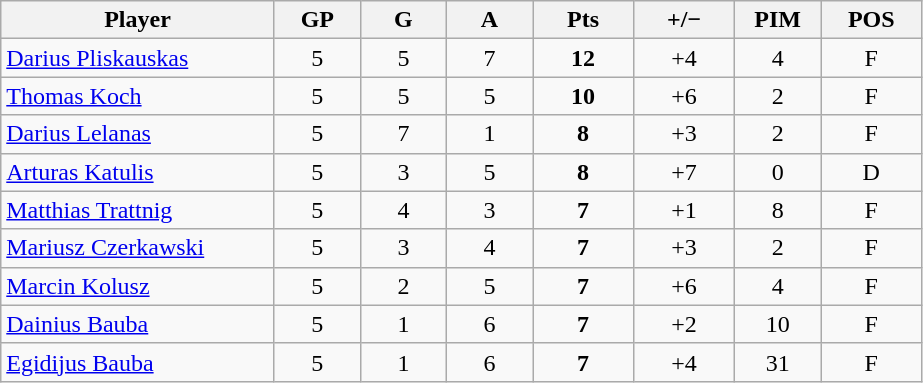<table class="wikitable sortable" style="text-align:center;">
<tr>
<th width="175px">Player</th>
<th width="50px">GP</th>
<th width="50px">G</th>
<th width="50px">A</th>
<th width="60px">Pts</th>
<th width="60px">+/−</th>
<th width="50px">PIM</th>
<th width="60px">POS</th>
</tr>
<tr>
<td style="text-align:left;"> <a href='#'>Darius Pliskauskas</a></td>
<td>5</td>
<td>5</td>
<td>7</td>
<td><strong>12</strong></td>
<td>+4</td>
<td>4</td>
<td>F</td>
</tr>
<tr>
<td style="text-align:left;"> <a href='#'>Thomas Koch</a></td>
<td>5</td>
<td>5</td>
<td>5</td>
<td><strong>10</strong></td>
<td>+6</td>
<td>2</td>
<td>F</td>
</tr>
<tr>
<td style="text-align:left;"> <a href='#'>Darius Lelanas</a></td>
<td>5</td>
<td>7</td>
<td>1</td>
<td><strong>8</strong></td>
<td>+3</td>
<td>2</td>
<td>F</td>
</tr>
<tr>
<td style="text-align:left;"> <a href='#'>Arturas Katulis</a></td>
<td>5</td>
<td>3</td>
<td>5</td>
<td><strong>8</strong></td>
<td>+7</td>
<td>0</td>
<td>D</td>
</tr>
<tr>
<td style="text-align:left;"> <a href='#'>Matthias Trattnig</a></td>
<td>5</td>
<td>4</td>
<td>3</td>
<td><strong>7</strong></td>
<td>+1</td>
<td>8</td>
<td>F</td>
</tr>
<tr>
<td style="text-align:left;"> <a href='#'>Mariusz Czerkawski</a></td>
<td>5</td>
<td>3</td>
<td>4</td>
<td><strong>7</strong></td>
<td>+3</td>
<td>2</td>
<td>F</td>
</tr>
<tr>
<td style="text-align:left;"> <a href='#'>Marcin Kolusz</a></td>
<td>5</td>
<td>2</td>
<td>5</td>
<td><strong>7</strong></td>
<td>+6</td>
<td>4</td>
<td>F</td>
</tr>
<tr>
<td style="text-align:left;"> <a href='#'>Dainius Bauba</a></td>
<td>5</td>
<td>1</td>
<td>6</td>
<td><strong>7</strong></td>
<td>+2</td>
<td>10</td>
<td>F</td>
</tr>
<tr>
<td style="text-align:left;"> <a href='#'>Egidijus Bauba</a></td>
<td>5</td>
<td>1</td>
<td>6</td>
<td><strong>7</strong></td>
<td>+4</td>
<td>31</td>
<td>F</td>
</tr>
</table>
